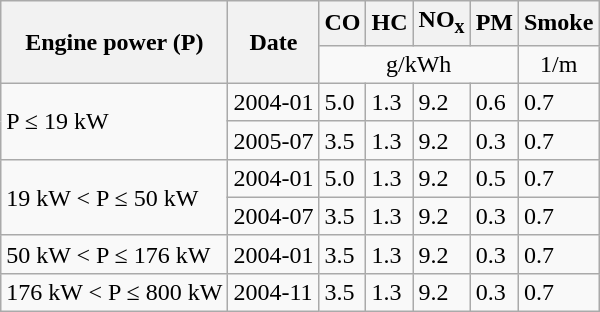<table class="wikitable">
<tr>
<th rowspan="2">Engine power (P)</th>
<th rowspan="2">Date</th>
<th>CO</th>
<th>HC</th>
<th>NO<sub>x</sub></th>
<th>PM</th>
<th>Smoke</th>
</tr>
<tr align="center">
<td colspan="4">g/kWh</td>
<td>1/m</td>
</tr>
<tr>
<td rowspan="2">P ≤ 19 kW</td>
<td>2004-01</td>
<td>5.0</td>
<td>1.3</td>
<td>9.2</td>
<td>0.6</td>
<td>0.7</td>
</tr>
<tr>
<td>2005-07</td>
<td>3.5</td>
<td>1.3</td>
<td>9.2</td>
<td>0.3</td>
<td>0.7</td>
</tr>
<tr>
<td rowspan="2">19 kW < P ≤ 50 kW</td>
<td>2004-01</td>
<td>5.0</td>
<td>1.3</td>
<td>9.2</td>
<td>0.5</td>
<td>0.7</td>
</tr>
<tr>
<td>2004-07</td>
<td>3.5</td>
<td>1.3</td>
<td>9.2</td>
<td>0.3</td>
<td>0.7</td>
</tr>
<tr>
<td>50 kW < P ≤ 176 kW</td>
<td>2004-01</td>
<td>3.5</td>
<td>1.3</td>
<td>9.2</td>
<td>0.3</td>
<td>0.7</td>
</tr>
<tr>
<td>176 kW < P ≤ 800 kW</td>
<td>2004-11</td>
<td>3.5</td>
<td>1.3</td>
<td>9.2</td>
<td>0.3</td>
<td>0.7</td>
</tr>
</table>
